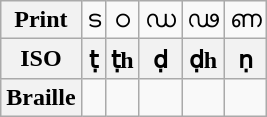<table class="wikitable Unicode" style="text-align:center;">
<tr>
<th>Print</th>
<td>ട</td>
<td>ഠ</td>
<td>ഡ</td>
<td>ഢ</td>
<td>ണ</td>
</tr>
<tr>
<th>ISO</th>
<th>ṭ</th>
<th>ṭh</th>
<th>ḍ</th>
<th>ḍh</th>
<th>ṇ</th>
</tr>
<tr>
<th>Braille</th>
<td></td>
<td></td>
<td></td>
<td></td>
<td></td>
</tr>
</table>
